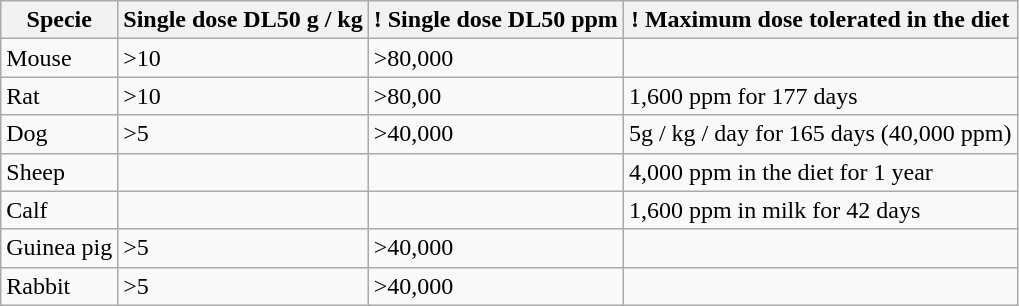<table class="wikitable">
<tr>
<th>Specie</th>
<th>Single dose DL50 g / kg</th>
<th>! Single dose DL50 ppm</th>
<th>! Maximum dose tolerated in the diet</th>
</tr>
<tr>
<td>Mouse</td>
<td>>10</td>
<td>>80,000</td>
<td></td>
</tr>
<tr>
<td>Rat</td>
<td>>10</td>
<td>>80,00</td>
<td>1,600 ppm for 177 days</td>
</tr>
<tr>
<td>Dog</td>
<td>>5</td>
<td>>40,000</td>
<td>5g / kg / day for 165 days (40,000 ppm)</td>
</tr>
<tr>
<td>Sheep</td>
<td></td>
<td></td>
<td>4,000 ppm in the diet for 1 year</td>
</tr>
<tr>
<td>Calf</td>
<td></td>
<td></td>
<td>1,600 ppm in milk for 42 days</td>
</tr>
<tr>
<td>Guinea pig</td>
<td>>5</td>
<td>>40,000</td>
<td></td>
</tr>
<tr>
<td>Rabbit  </td>
<td>>5</td>
<td>>40,000</td>
<td></td>
</tr>
</table>
